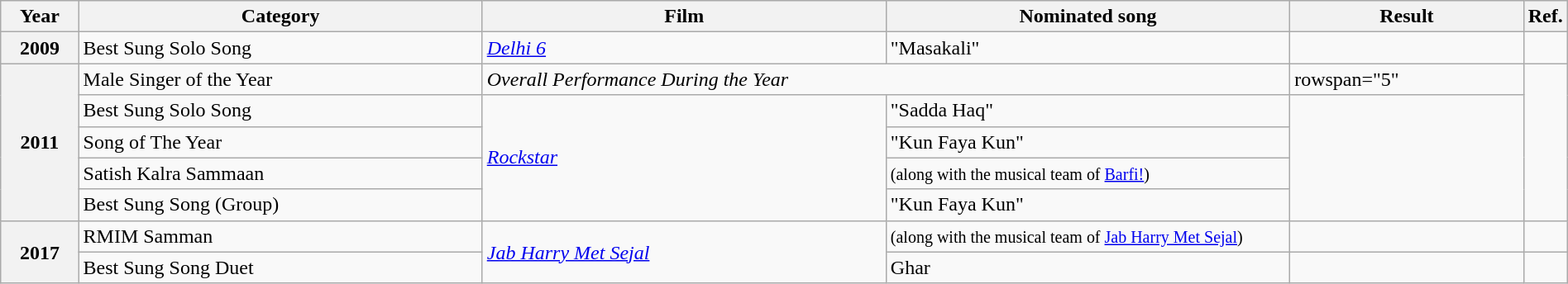<table class="wikitable plainrowheaders" width="100%" "textcolor:#000;">
<tr>
<th scope="col" width=5%><strong>Year</strong></th>
<th scope="col" width=26%><strong>Category</strong></th>
<th scope="col" width=26%><strong>Film</strong></th>
<th scope="col" width=26%><strong>Nominated song</strong></th>
<th scope="col" width=15%><strong>Result</strong></th>
<th scope="col" width=2%><strong>Ref.</strong></th>
</tr>
<tr>
<th scope="row">2009</th>
<td>Best Sung Solo Song</td>
<td><em><a href='#'>Delhi 6</a></em></td>
<td>"Masakali"</td>
<td></td>
<td></td>
</tr>
<tr>
<th scope="row" rowspan="5">2011</th>
<td>Male Singer of the Year</td>
<td colspan="2"><em>Overall Performance During the Year</em></td>
<td>rowspan="5" </td>
<td rowspan="5"></td>
</tr>
<tr>
<td>Best Sung Solo Song</td>
<td rowspan="4"><em><a href='#'>Rockstar</a></em></td>
<td>"Sadda Haq"</td>
</tr>
<tr>
<td>Song of The Year</td>
<td>"Kun Faya Kun"</td>
</tr>
<tr>
<td>Satish Kalra Sammaan</td>
<td><small>(along with the musical team of <a href='#'>Barfi!</a>)</small></td>
</tr>
<tr>
<td>Best Sung Song (Group)</td>
<td>"Kun Faya Kun"</td>
</tr>
<tr>
<th rowspan="2">2017</th>
<td>RMIM Samman</td>
<td rowspan="2"><em><a href='#'>Jab Harry Met Sejal</a></em></td>
<td><small>(along with the musical team of <a href='#'>Jab Harry Met Sejal</a>)</small></td>
<td></td>
<td></td>
</tr>
<tr>
<td>Best Sung Song Duet</td>
<td>Ghar</td>
<td></td>
<td></td>
</tr>
</table>
